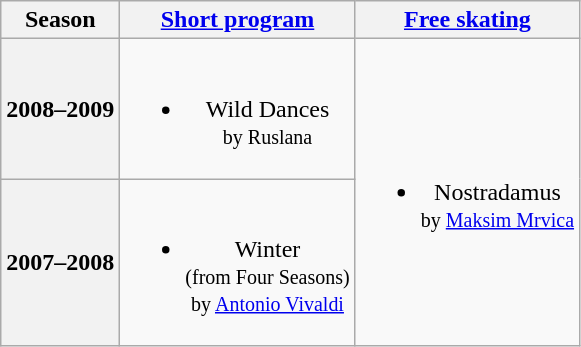<table class=wikitable style=text-align:center>
<tr>
<th>Season</th>
<th><a href='#'>Short program</a></th>
<th><a href='#'>Free skating</a></th>
</tr>
<tr>
<th>2008–2009 <br> </th>
<td><br><ul><li>Wild Dances <br><small> by Ruslana </small></li></ul></td>
<td rowspan=2><br><ul><li>Nostradamus <br><small> by <a href='#'>Maksim Mrvica</a> </small></li></ul></td>
</tr>
<tr>
<th>2007–2008 <br> </th>
<td><br><ul><li>Winter <br><small> (from Four Seasons) <br> by <a href='#'>Antonio Vivaldi</a> </small></li></ul></td>
</tr>
</table>
